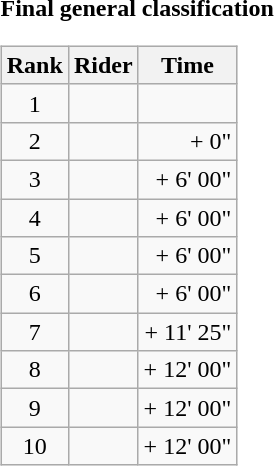<table>
<tr>
<td><strong>Final general classification</strong><br><table class="wikitable">
<tr>
<th scope="col">Rank</th>
<th scope="col">Rider</th>
<th scope="col">Time</th>
</tr>
<tr>
<td style="text-align:center;">1</td>
<td></td>
<td style="text-align:right;"></td>
</tr>
<tr>
<td style="text-align:center;">2</td>
<td></td>
<td style="text-align:right;">+ 0"</td>
</tr>
<tr>
<td style="text-align:center;">3</td>
<td></td>
<td style="text-align:right;">+ 6' 00"</td>
</tr>
<tr>
<td style="text-align:center;">4</td>
<td></td>
<td style="text-align:right;">+ 6' 00"</td>
</tr>
<tr>
<td style="text-align:center;">5</td>
<td></td>
<td style="text-align:right;">+ 6' 00"</td>
</tr>
<tr>
<td style="text-align:center;">6</td>
<td></td>
<td style="text-align:right;">+ 6' 00"</td>
</tr>
<tr>
<td style="text-align:center;">7</td>
<td></td>
<td style="text-align:right;">+ 11' 25"</td>
</tr>
<tr>
<td style="text-align:center;">8</td>
<td></td>
<td style="text-align:right;">+ 12' 00"</td>
</tr>
<tr>
<td style="text-align:center;">9</td>
<td></td>
<td style="text-align:right;">+ 12' 00"</td>
</tr>
<tr>
<td style="text-align:center;">10</td>
<td></td>
<td style="text-align:right;">+ 12' 00"</td>
</tr>
</table>
</td>
</tr>
</table>
